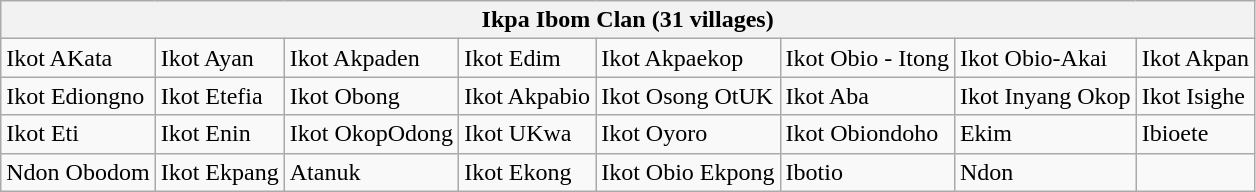<table class="wikitable">
<tr>
<th colspan=8>Ikpa Ibom Clan (31 villages)</th>
</tr>
<tr>
<td>Ikot AKata</td>
<td>Ikot Ayan</td>
<td>Ikot Akpaden</td>
<td>Ikot Edim</td>
<td>Ikot Akpaekop</td>
<td>Ikot Obio - Itong</td>
<td>Ikot Obio-Akai</td>
<td>Ikot Akpan</td>
</tr>
<tr>
<td>Ikot Ediongno</td>
<td>Ikot Etefia</td>
<td>Ikot Obong</td>
<td>Ikot Akpabio</td>
<td>Ikot Osong OtUK</td>
<td>Ikot Aba</td>
<td>Ikot Inyang Okop</td>
<td>Ikot Isighe</td>
</tr>
<tr>
<td>Ikot Eti</td>
<td>Ikot Enin</td>
<td>Ikot OkopOdong</td>
<td>Ikot UKwa</td>
<td>Ikot Oyoro</td>
<td>Ikot Obiondoho</td>
<td>Ekim</td>
<td>Ibioete</td>
</tr>
<tr>
<td>Ndon Obodom</td>
<td>Ikot Ekpang</td>
<td>Atanuk</td>
<td>Ikot Ekong</td>
<td>Ikot Obio Ekpong</td>
<td>Ibotio</td>
<td>Ndon</td>
</tr>
</table>
